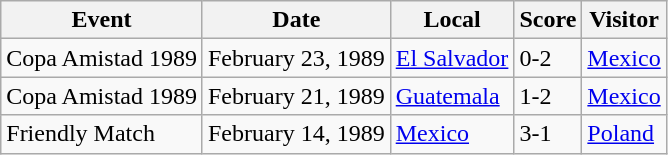<table class="wikitable">
<tr>
<th>Event</th>
<th>Date</th>
<th>Local</th>
<th>Score</th>
<th>Visitor</th>
</tr>
<tr>
<td>Copa Amistad 1989</td>
<td>February 23, 1989</td>
<td> <a href='#'>El Salvador</a></td>
<td>0-2</td>
<td> <a href='#'>Mexico</a></td>
</tr>
<tr>
<td>Copa Amistad 1989</td>
<td>February 21, 1989</td>
<td> <a href='#'>Guatemala</a></td>
<td>1-2</td>
<td> <a href='#'>Mexico</a></td>
</tr>
<tr>
<td>Friendly Match</td>
<td>February 14, 1989</td>
<td> <a href='#'>Mexico</a></td>
<td>3-1</td>
<td> <a href='#'>Poland</a></td>
</tr>
</table>
